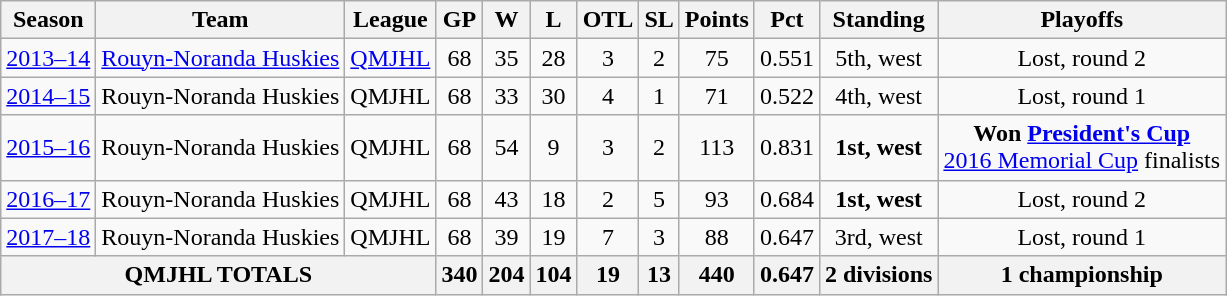<table class="wikitable">
<tr>
<th>Season</th>
<th>Team</th>
<th>League</th>
<th>GP</th>
<th>W</th>
<th>L</th>
<th>OTL</th>
<th>SL</th>
<th>Points</th>
<th>Pct</th>
<th>Standing</th>
<th>Playoffs</th>
</tr>
<tr align="center">
<td><a href='#'>2013–14</a></td>
<td><a href='#'>Rouyn-Noranda Huskies</a></td>
<td><a href='#'>QMJHL</a></td>
<td>68</td>
<td>35</td>
<td>28</td>
<td>3</td>
<td>2</td>
<td>75</td>
<td>0.551</td>
<td>5th, west</td>
<td>Lost, round 2</td>
</tr>
<tr align="center">
<td><a href='#'>2014–15</a></td>
<td>Rouyn-Noranda Huskies</td>
<td>QMJHL</td>
<td>68</td>
<td>33</td>
<td>30</td>
<td>4</td>
<td>1</td>
<td>71</td>
<td>0.522</td>
<td>4th, west</td>
<td>Lost, round 1</td>
</tr>
<tr align="center">
<td><a href='#'>2015–16</a></td>
<td>Rouyn-Noranda Huskies</td>
<td>QMJHL</td>
<td>68</td>
<td>54</td>
<td>9</td>
<td>3</td>
<td>2</td>
<td>113</td>
<td>0.831</td>
<td><strong>1st, west</strong></td>
<td><strong>Won <a href='#'>President's Cup</a></strong><br><a href='#'>2016 Memorial Cup</a> finalists</td>
</tr>
<tr align="center">
<td><a href='#'>2016–17</a></td>
<td>Rouyn-Noranda Huskies</td>
<td>QMJHL</td>
<td>68</td>
<td>43</td>
<td>18</td>
<td>2</td>
<td>5</td>
<td>93</td>
<td>0.684</td>
<td><strong>1st, west</strong></td>
<td>Lost, round 2</td>
</tr>
<tr align="center">
<td><a href='#'>2017–18</a></td>
<td>Rouyn-Noranda Huskies</td>
<td>QMJHL</td>
<td>68</td>
<td>39</td>
<td>19</td>
<td>7</td>
<td>3</td>
<td>88</td>
<td>0.647</td>
<td>3rd, west</td>
<td>Lost, round 1</td>
</tr>
<tr>
<th colspan="3">QMJHL TOTALS</th>
<th>340</th>
<th>204</th>
<th>104</th>
<th>19</th>
<th>13</th>
<th>440</th>
<th>0.647</th>
<th>2 divisions</th>
<th>1 championship</th>
</tr>
</table>
